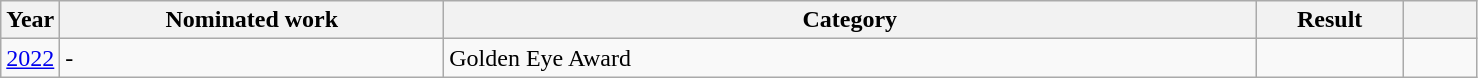<table class="wikitable">
<tr>
<th width="4%">Year</th>
<th width="26%">Nominated work</th>
<th width="55%">Category</th>
<th width="10%">Result</th>
<th width="5%"></th>
</tr>
<tr>
<td><a href='#'>2022</a></td>
<td>-</td>
<td>Golden Eye Award</td>
<td></td>
<td></td>
</tr>
</table>
